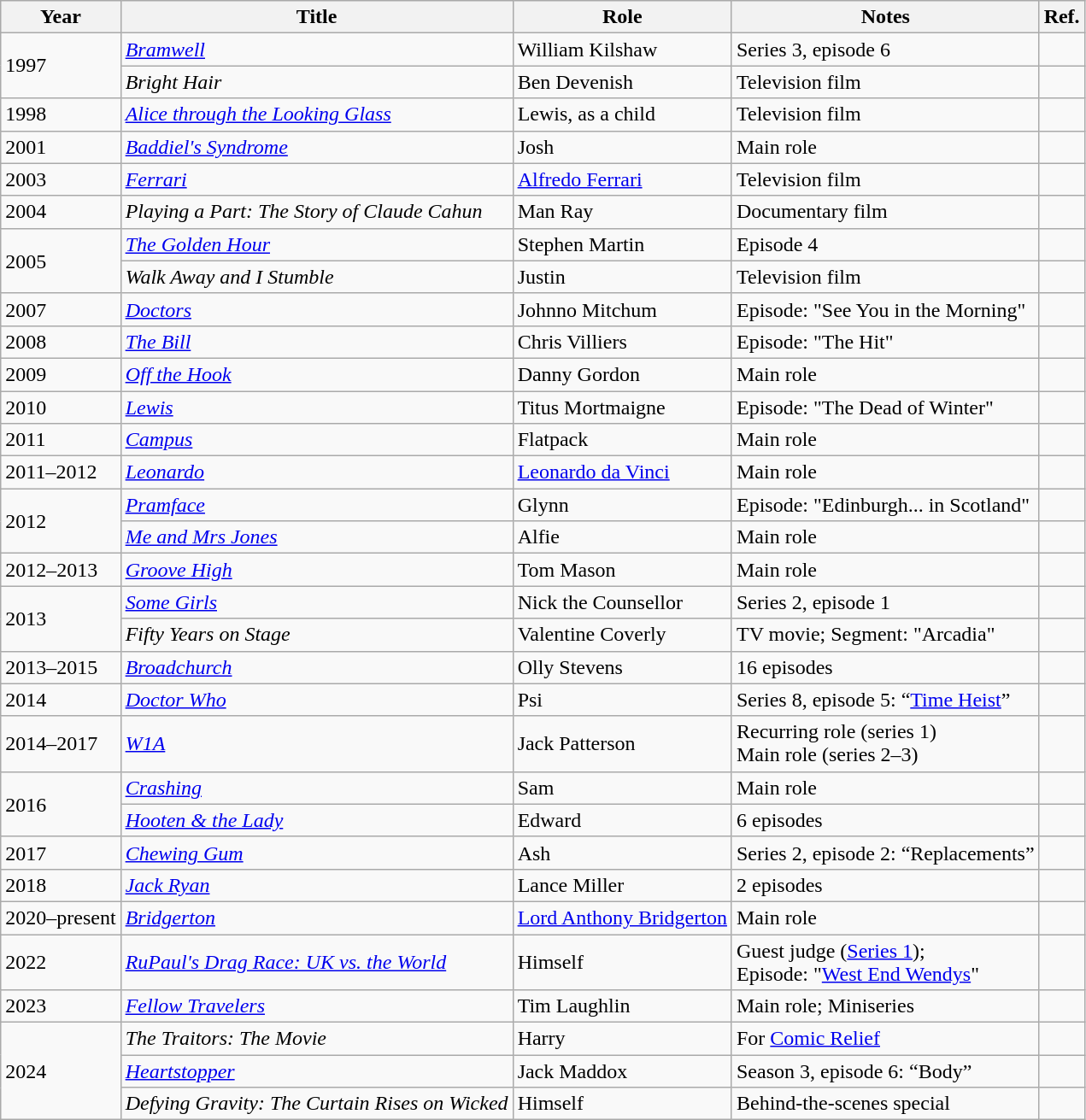<table class="wikitable sortable">
<tr>
<th>Year</th>
<th>Title</th>
<th>Role</th>
<th>Notes</th>
<th>Ref.</th>
</tr>
<tr>
<td rowspan="2">1997</td>
<td><em><a href='#'>Bramwell</a></em></td>
<td>William Kilshaw</td>
<td>Series 3, episode 6</td>
<td></td>
</tr>
<tr>
<td><em>Bright Hair</em></td>
<td>Ben Devenish</td>
<td>Television film</td>
<td></td>
</tr>
<tr>
<td>1998</td>
<td><em><a href='#'>Alice through the Looking Glass</a></em></td>
<td>Lewis, as a child</td>
<td>Television film</td>
<td></td>
</tr>
<tr>
<td>2001</td>
<td><em><a href='#'>Baddiel's Syndrome</a></em></td>
<td>Josh</td>
<td>Main role</td>
<td></td>
</tr>
<tr>
<td>2003</td>
<td><em><a href='#'>Ferrari</a></em></td>
<td><a href='#'>Alfredo Ferrari</a></td>
<td>Television film</td>
<td></td>
</tr>
<tr>
<td>2004</td>
<td><em>Playing a Part: The Story of Claude Cahun</em></td>
<td>Man Ray</td>
<td>Documentary film</td>
<td></td>
</tr>
<tr>
<td rowspan="2">2005</td>
<td><em><a href='#'>The Golden Hour</a></em></td>
<td>Stephen Martin</td>
<td>Episode 4</td>
<td></td>
</tr>
<tr>
<td><em>Walk Away and I Stumble</em></td>
<td>Justin</td>
<td>Television film</td>
<td></td>
</tr>
<tr>
<td>2007</td>
<td><em><a href='#'>Doctors</a></em></td>
<td>Johnno Mitchum</td>
<td>Episode: "See You in the Morning"</td>
<td></td>
</tr>
<tr>
<td>2008</td>
<td><em><a href='#'>The Bill</a></em></td>
<td>Chris Villiers</td>
<td>Episode: "The Hit"</td>
<td></td>
</tr>
<tr>
<td>2009</td>
<td><em><a href='#'>Off the Hook</a></em></td>
<td>Danny Gordon</td>
<td>Main role</td>
<td></td>
</tr>
<tr>
<td>2010</td>
<td><em><a href='#'>Lewis</a></em></td>
<td>Titus Mortmaigne</td>
<td>Episode: "The Dead of Winter"</td>
<td></td>
</tr>
<tr>
<td>2011</td>
<td><em><a href='#'>Campus</a></em></td>
<td>Flatpack</td>
<td>Main role</td>
<td></td>
</tr>
<tr>
<td>2011–2012</td>
<td><em><a href='#'>Leonardo</a></em></td>
<td><a href='#'>Leonardo da Vinci</a></td>
<td>Main role</td>
<td></td>
</tr>
<tr>
<td rowspan="2">2012</td>
<td><em><a href='#'>Pramface</a></em></td>
<td>Glynn</td>
<td>Episode: "Edinburgh... in Scotland"</td>
<td></td>
</tr>
<tr>
<td><em><a href='#'>Me and Mrs Jones</a></em></td>
<td>Alfie</td>
<td>Main role</td>
<td></td>
</tr>
<tr>
<td>2012–2013</td>
<td><em><a href='#'>Groove High</a></em></td>
<td>Tom Mason</td>
<td>Main role</td>
<td></td>
</tr>
<tr>
<td rowspan="2">2013</td>
<td><em><a href='#'>Some Girls</a></em></td>
<td>Nick the Counsellor</td>
<td>Series 2, episode 1</td>
<td></td>
</tr>
<tr>
<td><em>Fifty Years on Stage</em></td>
<td>Valentine Coverly</td>
<td>TV movie; Segment: "Arcadia"</td>
<td></td>
</tr>
<tr>
<td>2013–2015</td>
<td><em><a href='#'>Broadchurch</a></em></td>
<td>Olly Stevens</td>
<td>16 episodes</td>
<td></td>
</tr>
<tr>
<td>2014</td>
<td><em><a href='#'>Doctor Who</a></em></td>
<td>Psi</td>
<td>Series 8, episode 5: “<a href='#'>Time Heist</a>”</td>
<td></td>
</tr>
<tr>
<td>2014–2017</td>
<td><em><a href='#'>W1A</a></em></td>
<td>Jack Patterson</td>
<td>Recurring role (series 1)<br>Main role (series 2–3)</td>
<td></td>
</tr>
<tr>
<td rowspan="2">2016</td>
<td><em><a href='#'>Crashing</a></em></td>
<td>Sam</td>
<td>Main role</td>
<td></td>
</tr>
<tr>
<td><em><a href='#'>Hooten & the Lady</a></em></td>
<td>Edward</td>
<td>6 episodes</td>
<td></td>
</tr>
<tr>
<td>2017</td>
<td><em><a href='#'>Chewing Gum</a></em></td>
<td>Ash</td>
<td>Series 2, episode 2: “Replacements”</td>
<td></td>
</tr>
<tr>
<td>2018</td>
<td><em><a href='#'>Jack Ryan</a></em></td>
<td>Lance Miller</td>
<td>2 episodes</td>
<td></td>
</tr>
<tr>
<td>2020–present</td>
<td><em><a href='#'>Bridgerton</a></em></td>
<td><a href='#'>Lord Anthony Bridgerton</a></td>
<td>Main role</td>
<td></td>
</tr>
<tr>
<td>2022</td>
<td><em><a href='#'>RuPaul's Drag Race: UK vs. the World</a></em></td>
<td>Himself</td>
<td>Guest judge (<a href='#'>Series 1</a>);<br>Episode: "<a href='#'>West End Wendys</a>"</td>
<td></td>
</tr>
<tr>
<td>2023</td>
<td><em><a href='#'>Fellow Travelers</a></em></td>
<td>Tim Laughlin</td>
<td>Main role; Miniseries</td>
<td></td>
</tr>
<tr>
<td rowspan="3">2024</td>
<td><em>The Traitors: The Movie</em></td>
<td>Harry</td>
<td>For <a href='#'>Comic Relief</a></td>
<td></td>
</tr>
<tr>
<td><em><a href='#'>Heartstopper</a></em></td>
<td>Jack Maddox</td>
<td>Season 3, episode 6: “Body”</td>
<td></td>
</tr>
<tr>
<td><em>Defying Gravity: The Curtain Rises on Wicked</em></td>
<td>Himself</td>
<td>Behind-the-scenes special</td>
<td></td>
</tr>
</table>
